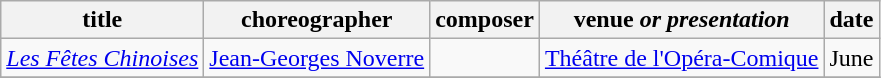<table class="wikitable sortable">
<tr>
<th>title</th>
<th>choreographer</th>
<th>composer</th>
<th>venue <em>or presentation</em></th>
<th>date</th>
</tr>
<tr>
<td><em><a href='#'>Les Fêtes Chinoises</a></em></td>
<td><a href='#'>Jean-Georges Noverre</a></td>
<td></td>
<td><a href='#'>Théâtre de l'Opéra-Comique</a></td>
<td>June</td>
</tr>
<tr>
</tr>
</table>
